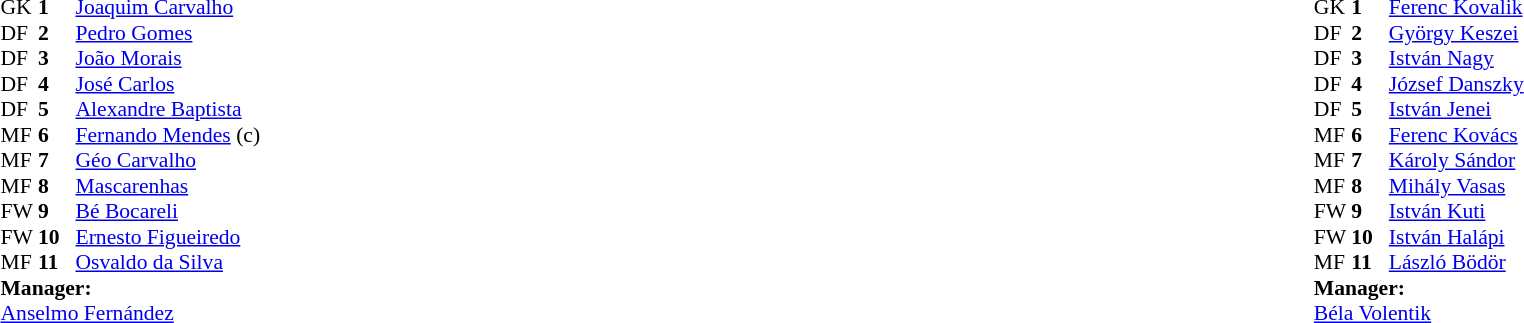<table width=100%>
<tr>
<td valign="top" width="50%"><br><table style="font-size:90%" cellspacing="0" cellpadding="0" align="left">
<tr>
<th width=25></th>
<th width=25></th>
</tr>
<tr>
<td>GK</td>
<td><strong>1</strong></td>
<td> <a href='#'>Joaquim Carvalho</a></td>
</tr>
<tr>
<td>DF</td>
<td><strong>2</strong></td>
<td> <a href='#'>Pedro Gomes</a></td>
</tr>
<tr>
<td>DF</td>
<td><strong>3</strong></td>
<td> <a href='#'>João Morais</a></td>
</tr>
<tr>
<td>DF</td>
<td><strong>4</strong></td>
<td> <a href='#'>José Carlos</a></td>
</tr>
<tr>
<td>DF</td>
<td><strong>5</strong></td>
<td> <a href='#'>Alexandre Baptista</a></td>
</tr>
<tr>
<td>MF</td>
<td><strong>6</strong></td>
<td> <a href='#'>Fernando Mendes</a> (c)</td>
</tr>
<tr>
<td>MF</td>
<td><strong>7</strong></td>
<td> <a href='#'>Géo Carvalho</a></td>
</tr>
<tr>
<td>MF</td>
<td><strong>8</strong></td>
<td> <a href='#'>Mascarenhas</a></td>
</tr>
<tr>
<td>FW</td>
<td><strong>9</strong></td>
<td> <a href='#'>Bé Bocareli</a></td>
</tr>
<tr>
<td>FW</td>
<td><strong>10</strong></td>
<td> <a href='#'>Ernesto Figueiredo</a></td>
</tr>
<tr>
<td>MF</td>
<td><strong>11</strong></td>
<td> <a href='#'>Osvaldo da Silva</a></td>
</tr>
<tr>
<td colspan=3><strong>Manager:</strong></td>
</tr>
<tr>
<td colspan=4> <a href='#'>Anselmo Fernández</a></td>
</tr>
</table>
</td>
<td valign="top"></td>
<td valign="top" width="50%"><br><table style="font-size:90%" cellspacing="0" cellpadding="0" align="center">
<tr>
<th width=25></th>
<th width=25></th>
</tr>
<tr>
<td>GK</td>
<td><strong>1</strong></td>
<td> <a href='#'>Ferenc Kovalik</a></td>
</tr>
<tr>
<td>DF</td>
<td><strong>2</strong></td>
<td> <a href='#'>György Keszei</a></td>
</tr>
<tr>
<td>DF</td>
<td><strong>3</strong></td>
<td> <a href='#'>István Nagy</a></td>
</tr>
<tr>
<td>DF</td>
<td><strong>4</strong></td>
<td> <a href='#'>József Danszky</a></td>
</tr>
<tr>
<td>DF</td>
<td><strong>5</strong></td>
<td> <a href='#'>István Jenei</a></td>
</tr>
<tr>
<td>MF</td>
<td><strong>6</strong></td>
<td> <a href='#'>Ferenc Kovács</a></td>
</tr>
<tr>
<td>MF</td>
<td><strong>7</strong></td>
<td> <a href='#'>Károly Sándor</a></td>
</tr>
<tr>
<td>MF</td>
<td><strong>8</strong></td>
<td> <a href='#'>Mihály Vasas</a></td>
</tr>
<tr>
<td>FW</td>
<td><strong>9</strong></td>
<td> <a href='#'>István Kuti</a></td>
</tr>
<tr>
<td>FW</td>
<td><strong>10</strong></td>
<td> <a href='#'>István Halápi</a></td>
</tr>
<tr>
<td>MF</td>
<td><strong>11</strong></td>
<td> <a href='#'>László Bödör</a></td>
</tr>
<tr>
<td colspan=3><strong>Manager:</strong></td>
</tr>
<tr>
<td colspan=4> <a href='#'>Béla Volentik</a></td>
</tr>
</table>
</td>
</tr>
</table>
